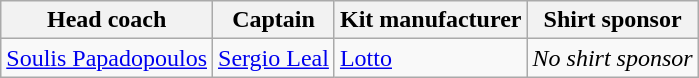<table class="wikitable sortable" style="text-align: left;">
<tr>
<th>Head coach</th>
<th>Captain</th>
<th>Kit manufacturer</th>
<th>Shirt sponsor</th>
</tr>
<tr>
<td> <a href='#'>Soulis Papadopoulos</a></td>
<td> <a href='#'>Sergio Leal</a></td>
<td> <a href='#'>Lotto</a></td>
<td><em>No shirt sponsor</em></td>
</tr>
</table>
